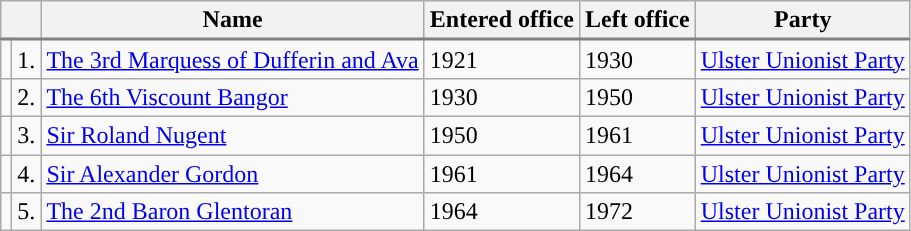<table class="wikitable">
<tr style="border-bottom: 2px solid gray;">
<th colspan="2"></th>
<th>Name</th>
<th>Entered office</th>
<th>Left office</th>
<th>Party</th>
</tr>
<tr>
<td style="background:"></td>
<td>1.</td>
<td><a href='#'>The 3rd Marquess of Dufferin and Ava</a></td>
<td>1921</td>
<td>1930</td>
<td><a href='#'>Ulster Unionist Party</a></td>
</tr>
<tr>
<td style="background:"></td>
<td>2.</td>
<td><a href='#'>The 6th Viscount Bangor</a></td>
<td>1930</td>
<td>1950</td>
<td><a href='#'>Ulster Unionist Party</a></td>
</tr>
<tr>
<td style="background:"></td>
<td>3.</td>
<td><a href='#'>Sir Roland Nugent</a></td>
<td>1950</td>
<td>1961</td>
<td><a href='#'>Ulster Unionist Party</a></td>
</tr>
<tr>
<td style="background:"></td>
<td>4.</td>
<td><a href='#'>Sir Alexander Gordon</a></td>
<td>1961</td>
<td>1964</td>
<td><a href='#'>Ulster Unionist Party</a></td>
</tr>
<tr>
<td style="background:"></td>
<td>5.</td>
<td><a href='#'>The 2nd Baron Glentoran</a></td>
<td>1964</td>
<td>1972</td>
<td><a href='#'>Ulster Unionist Party</a></td>
</tr>
</table>
